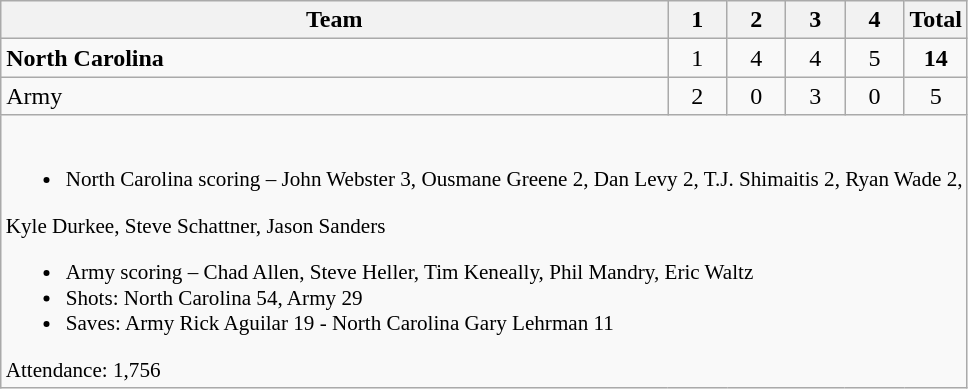<table class="wikitable" style="text-align:center; max-width:45em">
<tr>
<th>Team</th>
<th style="width:2em">1</th>
<th style="width:2em">2</th>
<th style="width:2em">3</th>
<th style="width:2em">4</th>
<th style="width:2em">Total</th>
</tr>
<tr>
<td style="text-align:left"><strong>North Carolina</strong></td>
<td>1</td>
<td>4</td>
<td>4</td>
<td>5</td>
<td><strong>14</strong></td>
</tr>
<tr>
<td style="text-align:left">Army</td>
<td>2</td>
<td>0</td>
<td>3</td>
<td>0</td>
<td>5</td>
</tr>
<tr>
<td colspan=6 style="text-align:left; font-size:88%;"><br><ul><li>North Carolina scoring – John Webster 3, Ousmane Greene 2, Dan Levy 2, T.J. Shimaitis 2, Ryan Wade 2,</li></ul>Kyle Durkee, Steve Schattner, Jason Sanders<ul><li>Army scoring – Chad Allen, Steve Heller, Tim Keneally, Phil Mandry, Eric Waltz</li><li>Shots: North Carolina 54, Army 29</li><li>Saves: Army Rick Aguilar 19 - North Carolina Gary Lehrman 11</li></ul>Attendance: 1,756
</td>
</tr>
</table>
